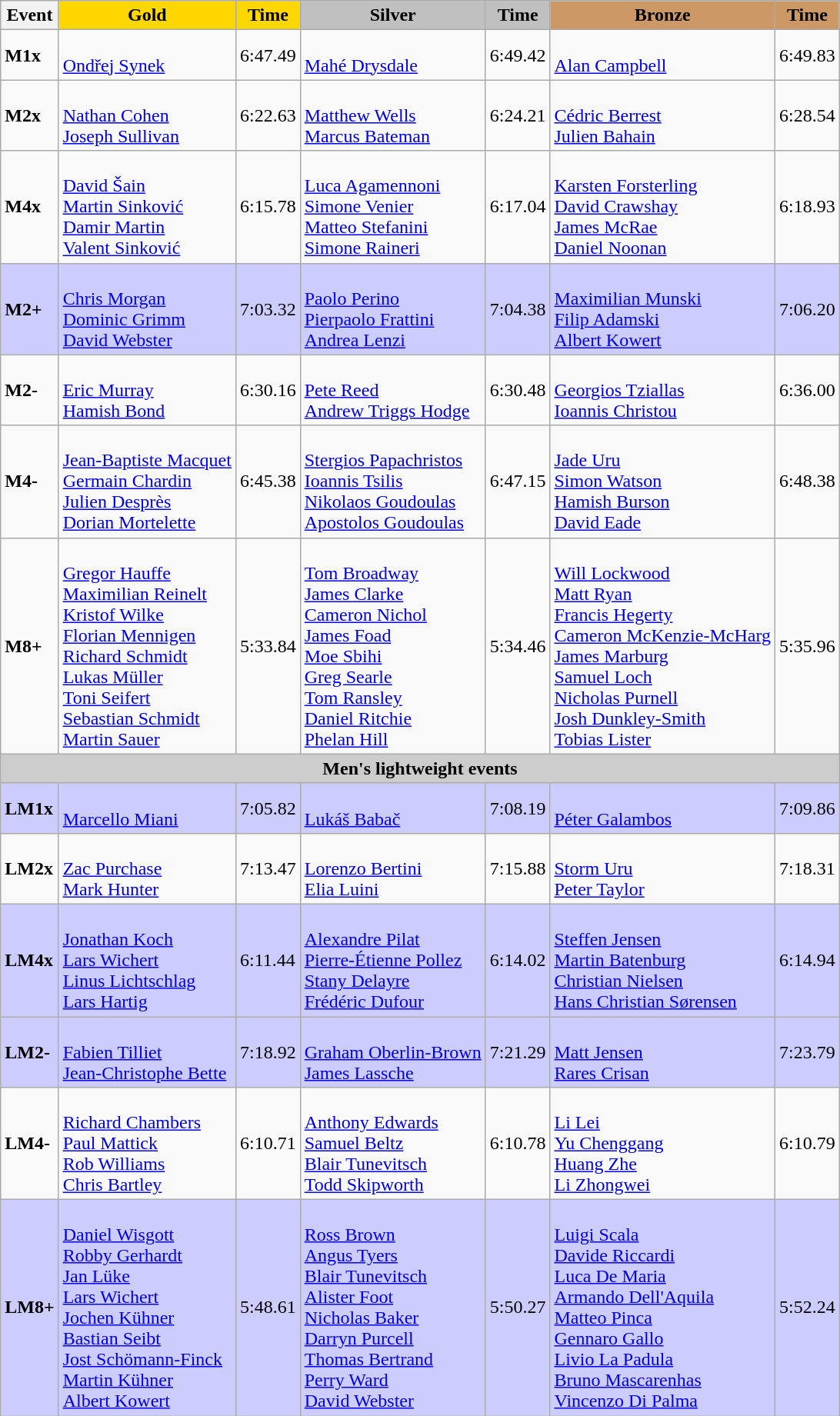<table class="wikitable">
<tr>
<th>Event</th>
<th style="text-align:center;background-color:gold;">Gold</th>
<th style="text-align:center;background-color:gold;">Time</th>
<th style="text-align:center;background-color:silver;">Silver</th>
<th style="text-align:center;background-color:silver;">Time</th>
<th style="text-align:center;background-color:#CC9966;">Bronze</th>
<th style="text-align:center;background-color:#CC9966;">Time</th>
</tr>
<tr>
<td><strong>M1x </strong></td>
<td><br><a href='#'>Ondřej Synek</a></td>
<td>6:47.49</td>
<td><br><a href='#'>Mahé Drysdale</a></td>
<td>6:49.42</td>
<td><br><a href='#'>Alan Campbell</a></td>
<td>6:49.83</td>
</tr>
<tr>
<td><strong>M2x </strong></td>
<td><br><a href='#'>Nathan Cohen</a><br><a href='#'>Joseph Sullivan</a></td>
<td>6:22.63</td>
<td><br><a href='#'>Matthew Wells</a><br><a href='#'>Marcus Bateman</a></td>
<td>6:24.21</td>
<td><br><a href='#'>Cédric Berrest</a><br><a href='#'>Julien Bahain</a></td>
<td>6:28.54</td>
</tr>
<tr>
<td><strong>M4x </strong></td>
<td><br><a href='#'>David Šain</a><br><a href='#'>Martin Sinković</a><br><a href='#'>Damir Martin</a><br><a href='#'>Valent Sinković</a></td>
<td>6:15.78</td>
<td><br><a href='#'>Luca Agamennoni</a><br><a href='#'>Simone Venier</a><br><a href='#'>Matteo Stefanini</a><br><a href='#'>Simone Raineri</a></td>
<td>6:17.04</td>
<td><br><a href='#'>Karsten Forsterling</a><br><a href='#'>David Crawshay</a><br><a href='#'>James McRae</a><br><a href='#'>Daniel Noonan</a></td>
<td>6:18.93</td>
</tr>
<tr bgcolor=ccccff>
<td><strong>M2+</strong></td>
<td><br><a href='#'>Chris Morgan</a><br><a href='#'>Dominic Grimm</a><br><a href='#'>David Webster</a></td>
<td>7:03.32</td>
<td><br><a href='#'>Paolo Perino</a><br><a href='#'>Pierpaolo Frattini</a><br><a href='#'>Andrea Lenzi</a></td>
<td>7:04.38</td>
<td><br><a href='#'>Maximilian Munski</a><br><a href='#'>Filip Adamski</a><br><a href='#'>Albert Kowert</a></td>
<td>7:06.20</td>
</tr>
<tr>
<td><strong>M2-</strong></td>
<td><br><a href='#'>Eric Murray</a><br><a href='#'>Hamish Bond</a></td>
<td>6:30.16</td>
<td><br><a href='#'>Pete Reed</a><br><a href='#'>Andrew Triggs Hodge</a></td>
<td>6:30.48</td>
<td><br><a href='#'>Georgios Tziallas</a><br><a href='#'>Ioannis Christou</a></td>
<td>6:36.00</td>
</tr>
<tr>
<td><strong>M4-</strong></td>
<td><br><a href='#'>Jean-Baptiste Macquet</a><br><a href='#'>Germain Chardin</a><br><a href='#'>Julien Desprès</a><br><a href='#'>Dorian Mortelette</a></td>
<td>6:45.38</td>
<td><br><a href='#'>Stergios Papachristos</a><br><a href='#'>Ioannis Tsilis</a><br><a href='#'>Nikolaos Goudoulas</a><br><a href='#'>Apostolos Goudoulas</a></td>
<td>6:47.15</td>
<td><br><a href='#'>Jade Uru</a><br><a href='#'>Simon Watson</a><br><a href='#'>Hamish Burson</a><br><a href='#'>David Eade</a></td>
<td>6:48.38</td>
</tr>
<tr>
<td><strong>M8+</strong></td>
<td><br><a href='#'>Gregor Hauffe</a><br><a href='#'>Maximilian Reinelt</a><br><a href='#'>Kristof Wilke</a><br><a href='#'>Florian Mennigen</a><br><a href='#'>Richard Schmidt</a><br><a href='#'>Lukas Müller</a><br><a href='#'>Toni Seifert</a><br><a href='#'>Sebastian Schmidt</a><br><a href='#'>Martin Sauer</a></td>
<td>5:33.84</td>
<td><br><a href='#'>Tom Broadway</a><br><a href='#'>James Clarke</a><br><a href='#'>Cameron Nichol</a><br><a href='#'>James Foad</a><br><a href='#'>Moe Sbihi</a><br><a href='#'>Greg Searle</a><br><a href='#'>Tom Ransley</a><br><a href='#'>Daniel Ritchie</a><br><a href='#'>Phelan Hill</a></td>
<td>5:34.46</td>
<td><br><a href='#'>Will Lockwood</a><br><a href='#'>Matt Ryan</a><br><a href='#'>Francis Hegerty</a><br><a href='#'>Cameron McKenzie-McHarg</a><br><a href='#'>James Marburg</a><br><a href='#'>Samuel Loch</a><br><a href='#'>Nicholas Purnell</a><br><a href='#'>Josh Dunkley-Smith</a><br><a href='#'>Tobias Lister</a></td>
<td>5:35.96</td>
</tr>
<tr>
<th colspan="7" style="background-color:#CCC;">Men's lightweight events</th>
</tr>
<tr bgcolor=ccccff>
<td><strong>LM1x</strong></td>
<td><br><a href='#'>Marcello Miani</a></td>
<td>7:05.82</td>
<td><br><a href='#'>Lukáš Babač</a></td>
<td>7:08.19</td>
<td><br><a href='#'>Péter Galambos</a></td>
<td>7:09.86</td>
</tr>
<tr>
<td><strong>LM2x</strong></td>
<td><br><a href='#'>Zac Purchase</a><br><a href='#'>Mark Hunter</a></td>
<td>7:13.47</td>
<td><br><a href='#'>Lorenzo Bertini</a><br><a href='#'>Elia Luini</a></td>
<td>7:15.88</td>
<td><br><a href='#'>Storm Uru</a><br><a href='#'>Peter Taylor</a></td>
<td>7:18.31</td>
</tr>
<tr bgcolor=ccccff>
<td><strong>LM4x</strong></td>
<td><br><a href='#'>Jonathan Koch</a><br><a href='#'>Lars Wichert</a><br><a href='#'>Linus Lichtschlag</a><br><a href='#'>Lars Hartig</a></td>
<td>6:11.44</td>
<td><br><a href='#'>Alexandre Pilat</a><br><a href='#'>Pierre-Étienne Pollez</a><br><a href='#'>Stany Delayre</a><br><a href='#'>Frédéric Dufour</a></td>
<td>6:14.02</td>
<td><br><a href='#'>Steffen Jensen</a><br><a href='#'>Martin Batenburg</a><br><a href='#'>Christian Nielsen</a><br><a href='#'>Hans Christian Sørensen</a></td>
<td>6:14.94</td>
</tr>
<tr bgcolor=ccccff>
<td><strong>LM2-</strong></td>
<td><br><a href='#'>Fabien Tilliet</a><br><a href='#'>Jean-Christophe Bette</a></td>
<td>7:18.92</td>
<td><br><a href='#'>Graham Oberlin-Brown</a><br><a href='#'>James Lassche</a></td>
<td>7:21.29</td>
<td><br><a href='#'>Matt Jensen</a><br><a href='#'>Rares Crisan</a></td>
<td>7:23.79</td>
</tr>
<tr>
<td><strong>LM4-</strong></td>
<td><br><a href='#'>Richard Chambers</a><br><a href='#'>Paul Mattick</a><br><a href='#'>Rob Williams</a><br><a href='#'>Chris Bartley</a></td>
<td>6:10.71</td>
<td><br><a href='#'>Anthony Edwards</a><br><a href='#'>Samuel Beltz</a><br><a href='#'>Blair Tunevitsch</a><br><a href='#'>Todd Skipworth</a></td>
<td>6:10.78</td>
<td><br><a href='#'>Li Lei</a><br><a href='#'>Yu Chenggang</a><br><a href='#'>Huang Zhe</a><br><a href='#'>Li Zhongwei</a></td>
<td>6:10.79</td>
</tr>
<tr bgcolor=ccccff>
<td><strong>LM8+</strong></td>
<td><br><a href='#'>Daniel Wisgott</a><br><a href='#'>Robby Gerhardt</a><br><a href='#'>Jan Lüke</a><br><a href='#'>Lars Wichert</a><br><a href='#'>Jochen Kühner</a><br><a href='#'>Bastian Seibt</a><br><a href='#'>Jost Schömann-Finck</a><br><a href='#'>Martin Kühner</a><br><a href='#'>Albert Kowert</a></td>
<td>5:48.61</td>
<td><br><a href='#'>Ross Brown</a><br><a href='#'>Angus Tyers</a><br><a href='#'>Blair Tunevitsch</a><br><a href='#'>Alister Foot</a><br><a href='#'>Nicholas Baker</a><br><a href='#'>Darryn Purcell</a><br><a href='#'>Thomas Bertrand</a><br><a href='#'>Perry Ward</a><br><a href='#'>David Webster</a></td>
<td>5:50.27</td>
<td><br><a href='#'>Luigi Scala</a><br><a href='#'>Davide Riccardi</a><br><a href='#'>Luca De Maria</a><br><a href='#'>Armando Dell'Aquila</a><br><a href='#'>Matteo Pinca</a><br><a href='#'>Gennaro Gallo</a><br><a href='#'>Livio La Padula</a><br><a href='#'>Bruno Mascarenhas</a><br><a href='#'>Vincenzo Di Palma</a></td>
<td>5:52.24</td>
</tr>
</table>
